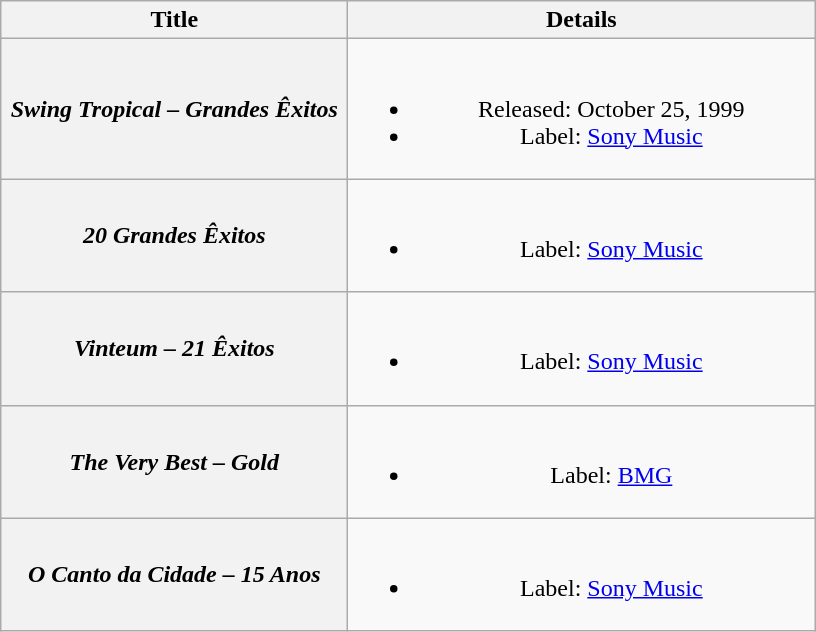<table class="wikitable plainrowheaders" style="text-align:center;">
<tr>
<th scope="col" style="width:14em;">Title</th>
<th scope="col" style="width:19em;">Details</th>
</tr>
<tr>
<th scope="row"><em>Swing Tropical – Grandes Êxitos</em></th>
<td><br><ul><li>Released: October 25, 1999</li><li>Label: <a href='#'>Sony Music</a></li></ul></td>
</tr>
<tr>
<th scope="row"><em>20 Grandes Êxitos</em></th>
<td><br><ul><li>Label: <a href='#'>Sony Music</a></li></ul></td>
</tr>
<tr>
<th scope="row"><em>Vinteum – 21 Êxitos</em></th>
<td><br><ul><li>Label: <a href='#'>Sony Music</a></li></ul></td>
</tr>
<tr>
<th scope="row"><em>The Very Best – Gold</em></th>
<td><br><ul><li>Label: <a href='#'>BMG</a></li></ul></td>
</tr>
<tr>
<th scope="row"><em>O Canto da Cidade – 15 Anos</em></th>
<td><br><ul><li>Label: <a href='#'>Sony Music</a></li></ul></td>
</tr>
</table>
